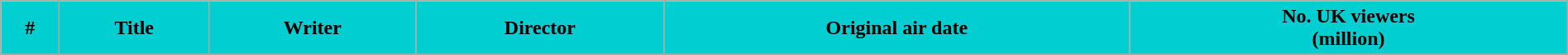<table class="wikitable plainrowheaders" style="width:100%;">
<tr>
<th style="background:#00ced1; color:#000;">#</th>
<th style="background:#00ced1; color:#000;">Title</th>
<th style="background:#00ced1; color:#000;">Writer</th>
<th style="background:#00ced1; color:#000;">Director</th>
<th style="background:#00ced1; color:#000;">Original air date</th>
<th style="background:#00ced1; color:#000;">No. UK viewers<br>(million)</th>
</tr>
<tr>
</tr>
</table>
